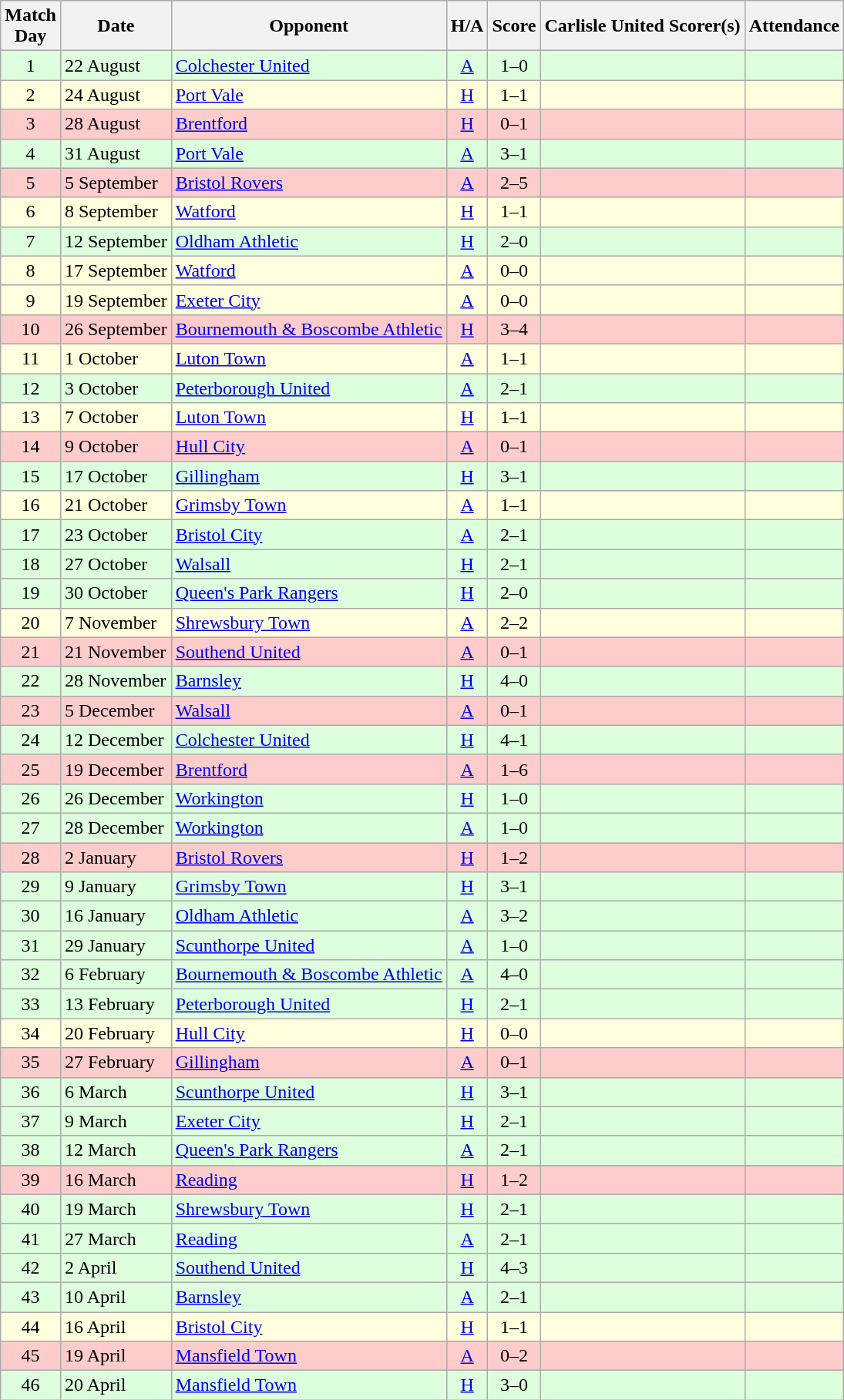<table class="wikitable" style="text-align:center">
<tr>
<th>Match<br> Day</th>
<th>Date</th>
<th>Opponent</th>
<th>H/A</th>
<th>Score</th>
<th>Carlisle United Scorer(s)</th>
<th>Attendance</th>
</tr>
<tr bgcolor=#ddffdd>
<td>1</td>
<td align=left>22 August</td>
<td align=left><a href='#'>Colchester United</a></td>
<td><a href='#'>A</a></td>
<td>1–0</td>
<td align=left></td>
<td></td>
</tr>
<tr bgcolor=#ffffdd>
<td>2</td>
<td align=left>24 August</td>
<td align=left><a href='#'>Port Vale</a></td>
<td><a href='#'>H</a></td>
<td>1–1</td>
<td align=left></td>
<td></td>
</tr>
<tr bgcolor=#FFCCCC>
<td>3</td>
<td align=left>28 August</td>
<td align=left><a href='#'>Brentford</a></td>
<td><a href='#'>H</a></td>
<td>0–1</td>
<td align=left></td>
<td></td>
</tr>
<tr bgcolor=#ddffdd>
<td>4</td>
<td align=left>31 August</td>
<td align=left><a href='#'>Port Vale</a></td>
<td><a href='#'>A</a></td>
<td>3–1</td>
<td align=left></td>
<td></td>
</tr>
<tr bgcolor=#FFCCCC>
<td>5</td>
<td align=left>5 September</td>
<td align=left><a href='#'>Bristol Rovers</a></td>
<td><a href='#'>A</a></td>
<td>2–5</td>
<td align=left></td>
<td></td>
</tr>
<tr bgcolor=#ffffdd>
<td>6</td>
<td align=left>8 September</td>
<td align=left><a href='#'>Watford</a></td>
<td><a href='#'>H</a></td>
<td>1–1</td>
<td align=left></td>
<td></td>
</tr>
<tr bgcolor=#ddffdd>
<td>7</td>
<td align=left>12 September</td>
<td align=left><a href='#'>Oldham Athletic</a></td>
<td><a href='#'>H</a></td>
<td>2–0</td>
<td align=left></td>
<td></td>
</tr>
<tr bgcolor=#ffffdd>
<td>8</td>
<td align=left>17 September</td>
<td align=left><a href='#'>Watford</a></td>
<td><a href='#'>A</a></td>
<td>0–0</td>
<td align=left></td>
<td></td>
</tr>
<tr bgcolor=#ffffdd>
<td>9</td>
<td align=left>19 September</td>
<td align=left><a href='#'>Exeter City</a></td>
<td><a href='#'>A</a></td>
<td>0–0</td>
<td align=left></td>
<td></td>
</tr>
<tr bgcolor=#FFCCCC>
<td>10</td>
<td align=left>26 September</td>
<td align=left><a href='#'>Bournemouth & Boscombe Athletic</a></td>
<td><a href='#'>H</a></td>
<td>3–4</td>
<td align=left></td>
<td></td>
</tr>
<tr bgcolor=#ffffdd>
<td>11</td>
<td align=left>1 October</td>
<td align=left><a href='#'>Luton Town</a></td>
<td><a href='#'>A</a></td>
<td>1–1</td>
<td align=left></td>
<td></td>
</tr>
<tr bgcolor=#ddffdd>
<td>12</td>
<td align=left>3 October</td>
<td align=left><a href='#'>Peterborough United</a></td>
<td><a href='#'>A</a></td>
<td>2–1</td>
<td align=left></td>
<td></td>
</tr>
<tr bgcolor=#ffffdd>
<td>13</td>
<td align=left>7 October</td>
<td align=left><a href='#'>Luton Town</a></td>
<td><a href='#'>H</a></td>
<td>1–1</td>
<td align=left></td>
<td></td>
</tr>
<tr bgcolor=#FFCCCC>
<td>14</td>
<td align=left>9 October</td>
<td align=left><a href='#'>Hull City</a></td>
<td><a href='#'>A</a></td>
<td>0–1</td>
<td align=left></td>
<td></td>
</tr>
<tr bgcolor=#ddffdd>
<td>15</td>
<td align=left>17 October</td>
<td align=left><a href='#'>Gillingham</a></td>
<td><a href='#'>H</a></td>
<td>3–1</td>
<td align=left></td>
<td></td>
</tr>
<tr bgcolor=#ffffdd>
<td>16</td>
<td align=left>21 October</td>
<td align=left><a href='#'>Grimsby Town</a></td>
<td><a href='#'>A</a></td>
<td>1–1</td>
<td align=left></td>
<td></td>
</tr>
<tr bgcolor=#ddffdd>
<td>17</td>
<td align=left>23 October</td>
<td align=left><a href='#'>Bristol City</a></td>
<td><a href='#'>A</a></td>
<td>2–1</td>
<td align=left></td>
<td></td>
</tr>
<tr bgcolor=#ddffdd>
<td>18</td>
<td align=left>27 October</td>
<td align=left><a href='#'>Walsall</a></td>
<td><a href='#'>H</a></td>
<td>2–1</td>
<td align=left></td>
<td></td>
</tr>
<tr bgcolor=#ddffdd>
<td>19</td>
<td align=left>30 October</td>
<td align=left><a href='#'>Queen's Park Rangers</a></td>
<td><a href='#'>H</a></td>
<td>2–0</td>
<td align=left></td>
<td></td>
</tr>
<tr bgcolor=#ffffdd>
<td>20</td>
<td align=left>7 November</td>
<td align=left><a href='#'>Shrewsbury Town</a></td>
<td><a href='#'>A</a></td>
<td>2–2</td>
<td align=left></td>
<td></td>
</tr>
<tr bgcolor=#FFCCCC>
<td>21</td>
<td align=left>21 November</td>
<td align=left><a href='#'>Southend United</a></td>
<td><a href='#'>A</a></td>
<td>0–1</td>
<td align=left></td>
<td></td>
</tr>
<tr bgcolor=#ddffdd>
<td>22</td>
<td align=left>28 November</td>
<td align=left><a href='#'>Barnsley</a></td>
<td><a href='#'>H</a></td>
<td>4–0</td>
<td align=left></td>
<td></td>
</tr>
<tr bgcolor=#FFCCCC>
<td>23</td>
<td align=left>5 December</td>
<td align=left><a href='#'>Walsall</a></td>
<td><a href='#'>A</a></td>
<td>0–1</td>
<td align=left></td>
<td></td>
</tr>
<tr bgcolor=#ddffdd>
<td>24</td>
<td align=left>12 December</td>
<td align=left><a href='#'>Colchester United</a></td>
<td><a href='#'>H</a></td>
<td>4–1</td>
<td align=left></td>
<td></td>
</tr>
<tr bgcolor=#FFCCCC>
<td>25</td>
<td align=left>19 December</td>
<td align=left><a href='#'>Brentford</a></td>
<td><a href='#'>A</a></td>
<td>1–6</td>
<td align=left></td>
<td></td>
</tr>
<tr bgcolor=#ddffdd>
<td>26</td>
<td align=left>26 December</td>
<td align=left><a href='#'>Workington</a></td>
<td><a href='#'>H</a></td>
<td>1–0</td>
<td align=left></td>
<td></td>
</tr>
<tr bgcolor=#ddffdd>
<td>27</td>
<td align=left>28 December</td>
<td align=left><a href='#'>Workington</a></td>
<td><a href='#'>A</a></td>
<td>1–0</td>
<td align=left></td>
<td></td>
</tr>
<tr bgcolor=#FFCCCC>
<td>28</td>
<td align=left>2 January</td>
<td align=left><a href='#'>Bristol Rovers</a></td>
<td><a href='#'>H</a></td>
<td>1–2</td>
<td align=left></td>
<td></td>
</tr>
<tr bgcolor=#ddffdd>
<td>29</td>
<td align=left>9 January</td>
<td align=left><a href='#'>Grimsby Town</a></td>
<td><a href='#'>H</a></td>
<td>3–1</td>
<td align=left></td>
<td></td>
</tr>
<tr bgcolor=#ddffdd>
<td>30</td>
<td align=left>16 January</td>
<td align=left><a href='#'>Oldham Athletic</a></td>
<td><a href='#'>A</a></td>
<td>3–2</td>
<td align=left></td>
<td></td>
</tr>
<tr bgcolor=#ddffdd>
<td>31</td>
<td align=left>29 January</td>
<td align=left><a href='#'>Scunthorpe United</a></td>
<td><a href='#'>A</a></td>
<td>1–0</td>
<td align=left></td>
<td></td>
</tr>
<tr bgcolor=#ddffdd>
<td>32</td>
<td align=left>6 February</td>
<td align=left><a href='#'>Bournemouth & Boscombe Athletic</a></td>
<td><a href='#'>A</a></td>
<td>4–0</td>
<td align=left></td>
<td></td>
</tr>
<tr bgcolor=#ddffdd>
<td>33</td>
<td align=left>13 February</td>
<td align=left><a href='#'>Peterborough United</a></td>
<td><a href='#'>H</a></td>
<td>2–1</td>
<td align=left></td>
<td></td>
</tr>
<tr bgcolor=#ffffdd>
<td>34</td>
<td align=left>20 February</td>
<td align=left><a href='#'>Hull City</a></td>
<td><a href='#'>H</a></td>
<td>0–0</td>
<td align=left></td>
<td></td>
</tr>
<tr bgcolor=#FFCCCC>
<td>35</td>
<td align=left>27 February</td>
<td align=left><a href='#'>Gillingham</a></td>
<td><a href='#'>A</a></td>
<td>0–1</td>
<td align=left></td>
<td></td>
</tr>
<tr bgcolor=#ddffdd>
<td>36</td>
<td align=left>6 March</td>
<td align=left><a href='#'>Scunthorpe United</a></td>
<td><a href='#'>H</a></td>
<td>3–1</td>
<td align=left></td>
<td></td>
</tr>
<tr bgcolor=#ddffdd>
<td>37</td>
<td align=left>9 March</td>
<td align=left><a href='#'>Exeter City</a></td>
<td><a href='#'>H</a></td>
<td>2–1</td>
<td align=left></td>
<td></td>
</tr>
<tr bgcolor=#ddffdd>
<td>38</td>
<td align=left>12 March</td>
<td align=left><a href='#'>Queen's Park Rangers</a></td>
<td><a href='#'>A</a></td>
<td>2–1</td>
<td align=left></td>
<td></td>
</tr>
<tr bgcolor=#FFCCCC>
<td>39</td>
<td align=left>16 March</td>
<td align=left><a href='#'>Reading</a></td>
<td><a href='#'>H</a></td>
<td>1–2</td>
<td align=left></td>
<td></td>
</tr>
<tr bgcolor=#ddffdd>
<td>40</td>
<td align=left>19 March</td>
<td align=left><a href='#'>Shrewsbury Town</a></td>
<td><a href='#'>H</a></td>
<td>2–1</td>
<td align=left></td>
<td></td>
</tr>
<tr bgcolor=#ddffdd>
<td>41</td>
<td align=left>27 March</td>
<td align=left><a href='#'>Reading</a></td>
<td><a href='#'>A</a></td>
<td>2–1</td>
<td align=left></td>
<td></td>
</tr>
<tr bgcolor=#ddffdd>
<td>42</td>
<td align=left>2 April</td>
<td align=left><a href='#'>Southend United</a></td>
<td><a href='#'>H</a></td>
<td>4–3</td>
<td align=left></td>
<td></td>
</tr>
<tr bgcolor=#ddffdd>
<td>43</td>
<td align=left>10 April</td>
<td align=left><a href='#'>Barnsley</a></td>
<td><a href='#'>A</a></td>
<td>2–1</td>
<td align=left></td>
<td></td>
</tr>
<tr bgcolor=#ffffdd>
<td>44</td>
<td align=left>16 April</td>
<td align=left><a href='#'>Bristol City</a></td>
<td><a href='#'>H</a></td>
<td>1–1</td>
<td align=left></td>
<td></td>
</tr>
<tr bgcolor=#FFCCCC>
<td>45</td>
<td align=left>19 April</td>
<td align=left><a href='#'>Mansfield Town</a></td>
<td><a href='#'>A</a></td>
<td>0–2</td>
<td align=left></td>
<td></td>
</tr>
<tr bgcolor=#ddffdd>
<td>46</td>
<td align=left>20 April</td>
<td align=left><a href='#'>Mansfield Town</a></td>
<td><a href='#'>H</a></td>
<td>3–0</td>
<td align=left></td>
<td></td>
</tr>
</table>
